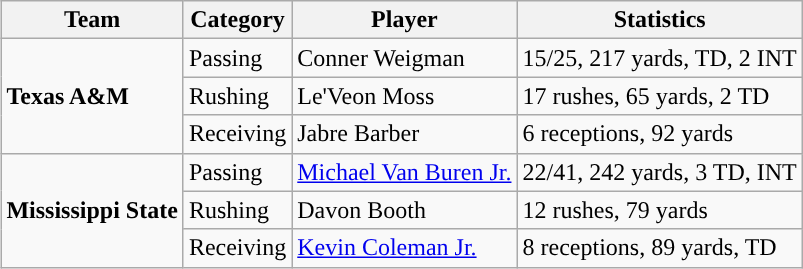<table class="wikitable" style="float: right;">
<tr>
<th>Team</th>
<th>Category</th>
<th>Player</th>
<th>Statistics</th>
</tr>
<tr>
<td rowspan=3><strong>Texas A&M</strong></td>
<td>Passing</td>
<td>Conner Weigman</td>
<td>15/25, 217 yards, TD, 2 INT</td>
</tr>
<tr>
<td>Rushing</td>
<td>Le'Veon Moss</td>
<td>17 rushes, 65 yards, 2 TD</td>
</tr>
<tr>
<td>Receiving</td>
<td>Jabre Barber</td>
<td>6 receptions, 92 yards</td>
</tr>
<tr>
<td rowspan=3><strong>Mississippi State</strong></td>
<td>Passing</td>
<td><a href='#'>Michael Van Buren Jr.</a></td>
<td>22/41, 242 yards, 3 TD, INT</td>
</tr>
<tr>
<td>Rushing</td>
<td>Davon Booth</td>
<td>12 rushes, 79 yards</td>
</tr>
<tr>
<td>Receiving</td>
<td><a href='#'>Kevin Coleman Jr.</a></td>
<td>8 receptions, 89 yards, TD</td>
</tr>
</table>
